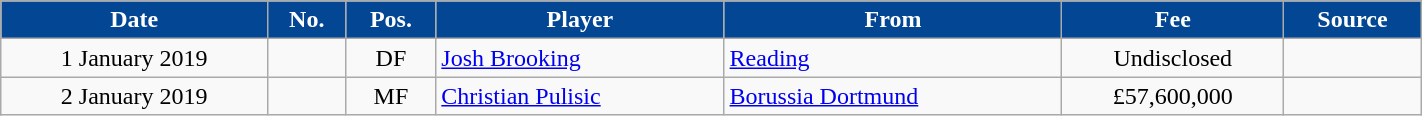<table class="wikitable sortable" style="text-align:center;width:75%;">
<tr>
<th style=background-color:#034694;color:#FFFFFF>Date</th>
<th style=background-color:#034694;color:#FFFFFF>No.</th>
<th style=background-color:#034694;color:#FFFFFF>Pos.</th>
<th style=background-color:#034694;color:#FFFFFF>Player</th>
<th style=background-color:#034694;color:#FFFFFF>From</th>
<th style=background-color:#034694;color:#FFFFFF data-sort-type="currency">Fee</th>
<th style=background-color:#034694;color:#FFFFFF>Source</th>
</tr>
<tr>
<td>1 January 2019</td>
<td></td>
<td>DF</td>
<td align=left> <a href='#'>Josh Brooking</a></td>
<td align=left> <a href='#'>Reading</a></td>
<td>Undisclosed</td>
<td></td>
</tr>
<tr>
<td>2 January 2019</td>
<td></td>
<td>MF</td>
<td align=left> <a href='#'>Christian Pulisic</a></td>
<td align=left> <a href='#'>Borussia Dortmund</a></td>
<td>£57,600,000</td>
<td></td>
</tr>
</table>
